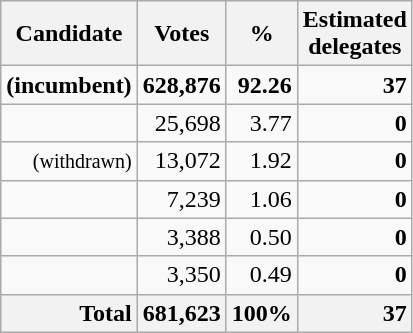<table class="wikitable sortable" style="text-align:right;">
<tr>
<th>Candidate</th>
<th>Votes</th>
<th>%</th>
<th>Estimated<br>delegates</th>
</tr>
<tr>
<td><strong></strong> <strong>(incumbent)</strong></td>
<td><strong>628,876</strong></td>
<td><strong>92.26</strong></td>
<td><strong>37</strong></td>
</tr>
<tr>
<td></td>
<td>25,698</td>
<td>3.77</td>
<td><strong>0</strong></td>
</tr>
<tr>
<td> <small>(withdrawn)</small></td>
<td>13,072</td>
<td>1.92</td>
<td><strong>0</strong></td>
</tr>
<tr>
<td></td>
<td>7,239</td>
<td>1.06</td>
<td><strong>0</strong></td>
</tr>
<tr>
<td></td>
<td>3,388</td>
<td>0.50</td>
<td><strong>0</strong></td>
</tr>
<tr>
<td></td>
<td>3,350</td>
<td>0.49</td>
<td><strong>0</strong></td>
</tr>
<tr style="background-color:#F6F6F6">
<th style="text-align:right;">Total</th>
<th style="text-align:right;">681,623</th>
<th style="text-align:right;">100%</th>
<th style="text-align:right;">37</th>
</tr>
</table>
